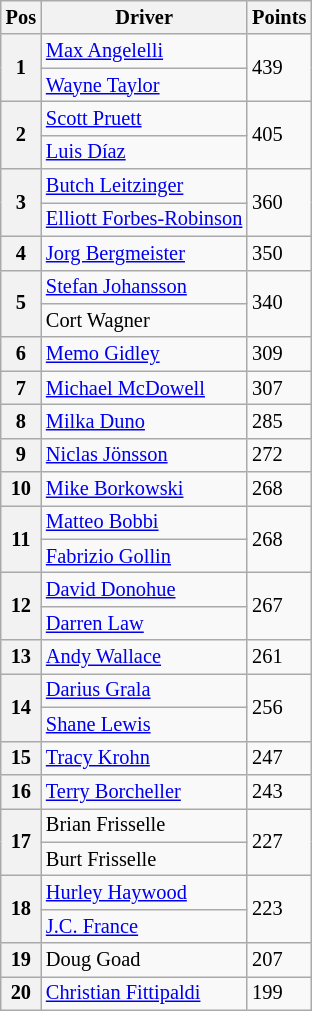<table class="wikitable" style="font-size:85%;">
<tr>
<th>Pos</th>
<th>Driver</th>
<th>Points</th>
</tr>
<tr>
<th rowspan=2>1</th>
<td> <a href='#'>Max Angelelli</a></td>
<td rowspan=2>439</td>
</tr>
<tr>
<td> <a href='#'>Wayne Taylor</a></td>
</tr>
<tr>
<th rowspan=2>2</th>
<td> <a href='#'>Scott Pruett</a></td>
<td rowspan=2>405</td>
</tr>
<tr>
<td> <a href='#'>Luis Díaz</a></td>
</tr>
<tr>
<th rowspan=2>3</th>
<td> <a href='#'>Butch Leitzinger</a></td>
<td rowspan=2>360</td>
</tr>
<tr>
<td> <a href='#'>Elliott Forbes-Robinson</a></td>
</tr>
<tr>
<th>4</th>
<td> <a href='#'>Jorg Bergmeister</a></td>
<td>350</td>
</tr>
<tr>
<th rowspan=2>5</th>
<td> <a href='#'>Stefan Johansson</a></td>
<td rowspan=2>340</td>
</tr>
<tr>
<td> Cort Wagner</td>
</tr>
<tr>
<th>6</th>
<td> <a href='#'>Memo Gidley</a></td>
<td>309</td>
</tr>
<tr>
<th>7</th>
<td> <a href='#'>Michael McDowell</a></td>
<td>307</td>
</tr>
<tr>
<th>8</th>
<td> <a href='#'>Milka Duno</a></td>
<td>285</td>
</tr>
<tr>
<th>9</th>
<td> <a href='#'>Niclas Jönsson</a></td>
<td>272</td>
</tr>
<tr>
<th>10</th>
<td> <a href='#'>Mike Borkowski</a></td>
<td>268</td>
</tr>
<tr>
<th rowspan=2>11</th>
<td> <a href='#'>Matteo Bobbi</a></td>
<td rowspan=2>268</td>
</tr>
<tr>
<td> <a href='#'>Fabrizio Gollin</a></td>
</tr>
<tr>
<th rowspan=2>12</th>
<td> <a href='#'>David Donohue</a></td>
<td rowspan=2>267</td>
</tr>
<tr>
<td> <a href='#'>Darren Law</a></td>
</tr>
<tr>
<th>13</th>
<td> <a href='#'>Andy Wallace</a></td>
<td>261</td>
</tr>
<tr>
<th rowspan=2>14</th>
<td> <a href='#'>Darius Grala</a></td>
<td rowspan=2>256</td>
</tr>
<tr>
<td> <a href='#'>Shane Lewis</a></td>
</tr>
<tr>
<th>15</th>
<td> <a href='#'>Tracy Krohn</a></td>
<td>247</td>
</tr>
<tr>
<th>16</th>
<td> <a href='#'>Terry Borcheller</a></td>
<td>243</td>
</tr>
<tr>
<th rowspan=2>17</th>
<td> Brian Frisselle</td>
<td rowspan=2>227</td>
</tr>
<tr>
<td> Burt Frisselle</td>
</tr>
<tr>
<th rowspan=2>18</th>
<td> <a href='#'>Hurley Haywood</a></td>
<td rowspan=2>223</td>
</tr>
<tr>
<td> <a href='#'>J.C. France</a></td>
</tr>
<tr>
<th>19</th>
<td> Doug Goad</td>
<td>207</td>
</tr>
<tr>
<th>20</th>
<td> <a href='#'>Christian Fittipaldi</a></td>
<td>199</td>
</tr>
</table>
